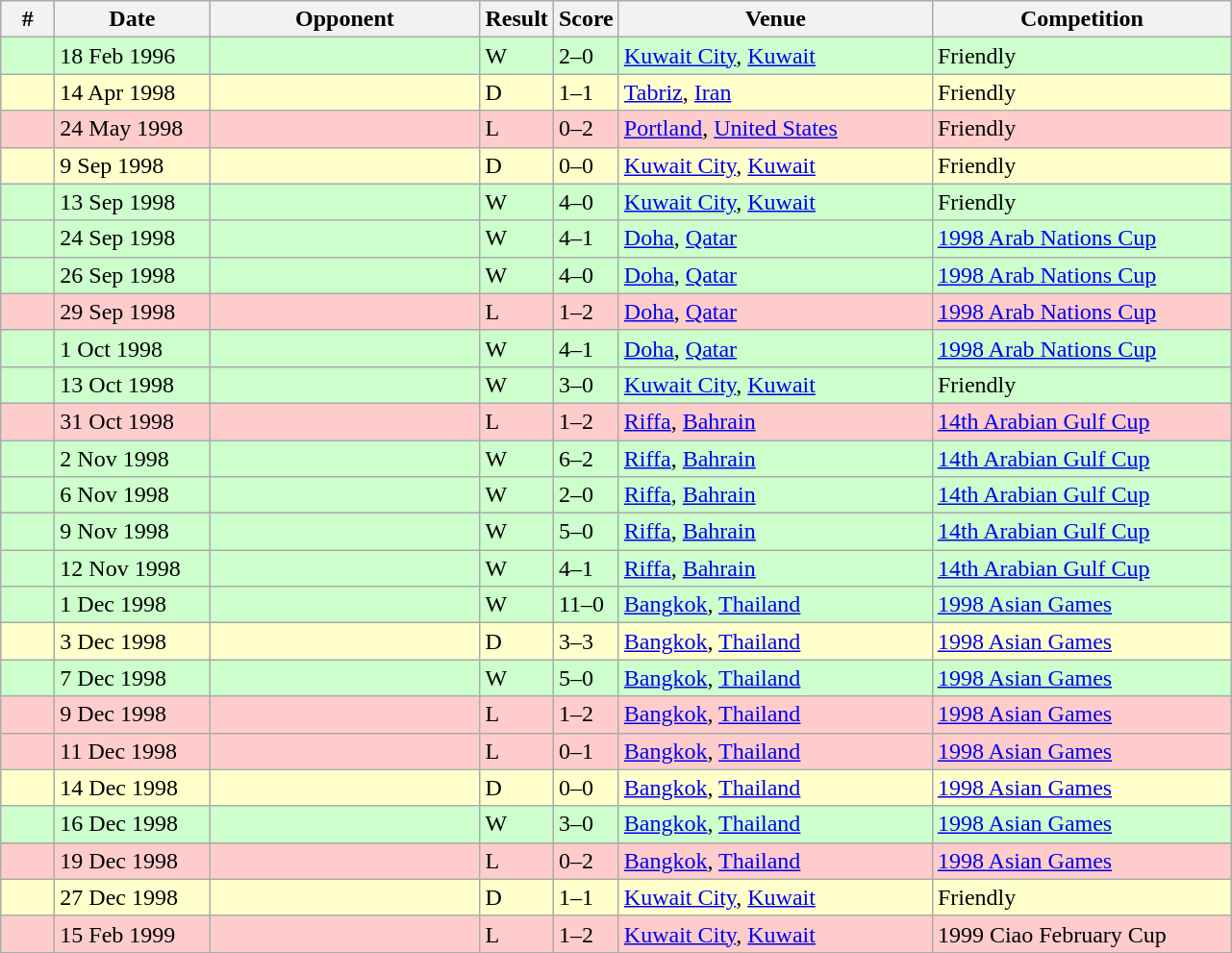<table class="wikitable">
<tr>
<th width=30>#</th>
<th width=100>Date</th>
<th width=180>Opponent</th>
<th>Result</th>
<th>Score</th>
<th width=210>Venue</th>
<th width=200>Competition</th>
</tr>
<tr bgcolor=#ccffcc>
<td></td>
<td>18 Feb 1996</td>
<td></td>
<td>W</td>
<td>2–0</td>
<td><a href='#'>Kuwait City</a>, <a href='#'>Kuwait</a></td>
<td>Friendly</td>
</tr>
<tr bgcolor=#ffffcc>
<td></td>
<td>14 Apr 1998</td>
<td></td>
<td>D</td>
<td>1–1</td>
<td><a href='#'>Tabriz</a>, <a href='#'>Iran</a></td>
<td>Friendly</td>
</tr>
<tr bgcolor=#ffcccc>
<td></td>
<td>24 May 1998</td>
<td></td>
<td>L</td>
<td>0–2</td>
<td><a href='#'>Portland</a>, <a href='#'>United States</a></td>
<td>Friendly</td>
</tr>
<tr bgcolor=#ffffcc>
<td></td>
<td>9 Sep 1998</td>
<td></td>
<td>D</td>
<td>0–0</td>
<td><a href='#'>Kuwait City</a>, <a href='#'>Kuwait</a></td>
<td>Friendly</td>
</tr>
<tr bgcolor=#ccffcc>
<td></td>
<td>13 Sep 1998</td>
<td></td>
<td>W</td>
<td>4–0</td>
<td><a href='#'>Kuwait City</a>, <a href='#'>Kuwait</a></td>
<td>Friendly</td>
</tr>
<tr bgcolor=#ccffcc>
<td></td>
<td>24 Sep 1998</td>
<td></td>
<td>W</td>
<td>4–1</td>
<td><a href='#'>Doha</a>, <a href='#'>Qatar</a></td>
<td><a href='#'>1998 Arab Nations Cup</a></td>
</tr>
<tr bgcolor=#ccffcc>
<td></td>
<td>26 Sep 1998</td>
<td></td>
<td>W</td>
<td>4–0</td>
<td><a href='#'>Doha</a>, <a href='#'>Qatar</a></td>
<td><a href='#'>1998 Arab Nations Cup</a></td>
</tr>
<tr bgcolor=#ffcccc>
<td></td>
<td>29 Sep 1998</td>
<td></td>
<td>L</td>
<td>1–2</td>
<td><a href='#'>Doha</a>, <a href='#'>Qatar</a></td>
<td><a href='#'>1998 Arab Nations Cup</a></td>
</tr>
<tr bgcolor=#ccffcc>
<td></td>
<td>1 Oct 1998</td>
<td></td>
<td>W</td>
<td>4–1</td>
<td><a href='#'>Doha</a>, <a href='#'>Qatar</a></td>
<td><a href='#'>1998 Arab Nations Cup</a></td>
</tr>
<tr bgcolor=#ccffcc>
<td></td>
<td>13 Oct 1998</td>
<td></td>
<td>W</td>
<td>3–0</td>
<td><a href='#'>Kuwait City</a>, <a href='#'>Kuwait</a></td>
<td>Friendly</td>
</tr>
<tr bgcolor=#ffcccc>
<td></td>
<td>31 Oct 1998</td>
<td></td>
<td>L</td>
<td>1–2</td>
<td><a href='#'>Riffa</a>, <a href='#'>Bahrain</a></td>
<td><a href='#'>14th Arabian Gulf Cup</a></td>
</tr>
<tr bgcolor=#ccffcc>
<td></td>
<td>2 Nov 1998</td>
<td></td>
<td>W</td>
<td>6–2</td>
<td><a href='#'>Riffa</a>, <a href='#'>Bahrain</a></td>
<td><a href='#'>14th Arabian Gulf Cup</a></td>
</tr>
<tr bgcolor=#ccffcc>
<td></td>
<td>6 Nov 1998</td>
<td></td>
<td>W</td>
<td>2–0</td>
<td><a href='#'>Riffa</a>, <a href='#'>Bahrain</a></td>
<td><a href='#'>14th Arabian Gulf Cup</a></td>
</tr>
<tr bgcolor=#ccffcc>
<td></td>
<td>9 Nov 1998</td>
<td></td>
<td>W</td>
<td>5–0</td>
<td><a href='#'>Riffa</a>, <a href='#'>Bahrain</a></td>
<td><a href='#'>14th Arabian Gulf Cup</a></td>
</tr>
<tr bgcolor=#ccffcc>
<td></td>
<td>12 Nov 1998</td>
<td></td>
<td>W</td>
<td>4–1</td>
<td><a href='#'>Riffa</a>, <a href='#'>Bahrain</a></td>
<td><a href='#'>14th Arabian Gulf Cup</a></td>
</tr>
<tr bgcolor=#ccffcc>
<td></td>
<td>1 Dec 1998</td>
<td></td>
<td>W</td>
<td>11–0</td>
<td><a href='#'>Bangkok</a>, <a href='#'>Thailand</a></td>
<td><a href='#'>1998 Asian Games</a></td>
</tr>
<tr bgcolor=#ffffcc>
<td></td>
<td>3 Dec 1998</td>
<td></td>
<td>D</td>
<td>3–3</td>
<td><a href='#'>Bangkok</a>, <a href='#'>Thailand</a></td>
<td><a href='#'>1998 Asian Games</a></td>
</tr>
<tr bgcolor=#ccffcc>
<td></td>
<td>7 Dec 1998</td>
<td></td>
<td>W</td>
<td>5–0</td>
<td><a href='#'>Bangkok</a>, <a href='#'>Thailand</a></td>
<td><a href='#'>1998 Asian Games</a></td>
</tr>
<tr bgcolor=#ffcccc>
<td></td>
<td>9 Dec 1998</td>
<td></td>
<td>L</td>
<td>1–2</td>
<td><a href='#'>Bangkok</a>, <a href='#'>Thailand</a></td>
<td><a href='#'>1998 Asian Games</a></td>
</tr>
<tr bgcolor=#ffcccc>
<td></td>
<td>11 Dec 1998</td>
<td></td>
<td>L</td>
<td>0–1</td>
<td><a href='#'>Bangkok</a>, <a href='#'>Thailand</a></td>
<td><a href='#'>1998 Asian Games</a></td>
</tr>
<tr bgcolor=#ffffcc>
<td></td>
<td>14 Dec 1998</td>
<td></td>
<td>D</td>
<td>0–0</td>
<td><a href='#'>Bangkok</a>, <a href='#'>Thailand</a></td>
<td><a href='#'>1998 Asian Games</a></td>
</tr>
<tr bgcolor=#ccffcc>
<td></td>
<td>16 Dec 1998</td>
<td></td>
<td>W</td>
<td>3–0</td>
<td><a href='#'>Bangkok</a>, <a href='#'>Thailand</a></td>
<td><a href='#'>1998 Asian Games</a></td>
</tr>
<tr bgcolor=#ffcccc>
<td></td>
<td>19 Dec 1998</td>
<td></td>
<td>L</td>
<td>0–2</td>
<td><a href='#'>Bangkok</a>, <a href='#'>Thailand</a></td>
<td><a href='#'>1998 Asian Games</a></td>
</tr>
<tr bgcolor=#ffffcc>
<td></td>
<td>27 Dec 1998</td>
<td></td>
<td>D</td>
<td>1–1</td>
<td><a href='#'>Kuwait City</a>, <a href='#'>Kuwait</a></td>
<td>Friendly</td>
</tr>
<tr bgcolor=#ffcccc>
<td></td>
<td>15 Feb 1999</td>
<td></td>
<td>L</td>
<td>1–2</td>
<td><a href='#'>Kuwait City</a>, <a href='#'>Kuwait</a></td>
<td>1999 Ciao February Cup</td>
</tr>
</table>
